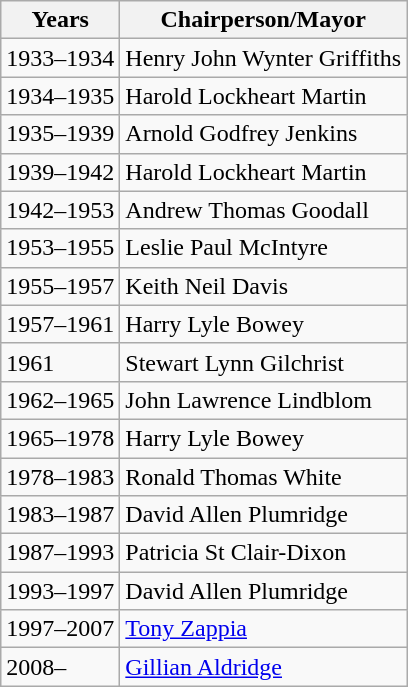<table class="wikitable">
<tr>
<th scope="col">Years</th>
<th scope="col">Chairperson/Mayor</th>
</tr>
<tr style="vertical-align: top;">
<td>1933–1934</td>
<td>Henry John Wynter Griffiths</td>
</tr>
<tr style="vertical-align: top;">
<td>1934–1935</td>
<td>Harold Lockheart Martin</td>
</tr>
<tr style="vertical-align: top;">
<td>1935–1939</td>
<td>Arnold Godfrey Jenkins</td>
</tr>
<tr style="vertical-align: top;">
<td>1939–1942</td>
<td>Harold Lockheart Martin</td>
</tr>
<tr style="vertical-align: top;">
<td>1942–1953</td>
<td>Andrew Thomas Goodall</td>
</tr>
<tr style="vertical-align: top;">
<td>1953–1955</td>
<td>Leslie Paul McIntyre</td>
</tr>
<tr style="vertical-align: top;">
<td>1955–1957</td>
<td>Keith Neil Davis</td>
</tr>
<tr style="vertical-align: top;">
<td>1957–1961</td>
<td>Harry Lyle Bowey</td>
</tr>
<tr style="vertical-align: top;">
<td>1961</td>
<td>Stewart Lynn Gilchrist</td>
</tr>
<tr style="vertical-align: top;">
<td>1962–1965</td>
<td>John Lawrence Lindblom</td>
</tr>
<tr style="vertical-align: top;">
<td>1965–1978</td>
<td>Harry Lyle Bowey</td>
</tr>
<tr style="vertical-align: top;">
<td>1978–1983</td>
<td>Ronald Thomas White</td>
</tr>
<tr style="vertical-align: top;">
<td>1983–1987</td>
<td>David Allen Plumridge</td>
</tr>
<tr style="vertical-align: top;">
<td>1987–1993</td>
<td>Patricia St Clair-Dixon</td>
</tr>
<tr style="vertical-align: top;">
<td>1993–1997</td>
<td>David Allen Plumridge</td>
</tr>
<tr style="vertical-align: top;">
<td>1997–2007</td>
<td><a href='#'>Tony Zappia</a></td>
</tr>
<tr style="vertical-align: top;">
<td>2008–</td>
<td><a href='#'>Gillian Aldridge</a> </td>
</tr>
</table>
